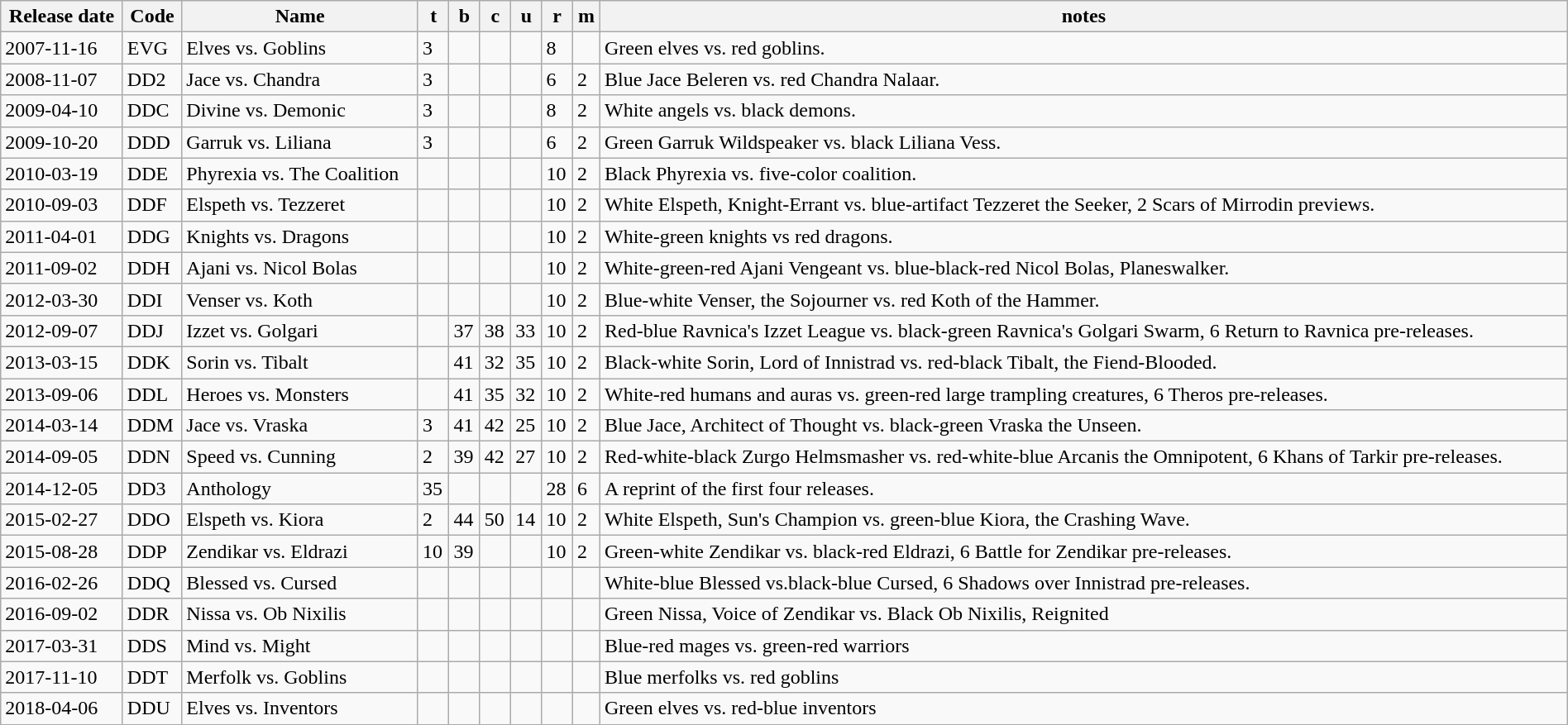<table class="wikitable" width="100%">
<tr>
<th>Release date</th>
<th>Code</th>
<th>Name</th>
<th><abbr>t</abbr></th>
<th><abbr>b</abbr></th>
<th><abbr>c</abbr></th>
<th><abbr>u</abbr></th>
<th><abbr>r</abbr></th>
<th><abbr>m</abbr></th>
<th>notes</th>
</tr>
<tr>
<td valign="top">2007-11-16</td>
<td valign="top">EVG</td>
<td valign="top">Elves vs. Goblins</td>
<td>3</td>
<td></td>
<td></td>
<td></td>
<td>8</td>
<td></td>
<td valign="top">Green elves vs. red goblins.</td>
</tr>
<tr>
<td valign="top">2008-11-07</td>
<td valign="top">DD2</td>
<td valign="top">Jace vs. Chandra</td>
<td>3</td>
<td></td>
<td></td>
<td></td>
<td>6</td>
<td>2</td>
<td valign="top">Blue Jace Beleren vs. red Chandra Nalaar.</td>
</tr>
<tr>
<td valign="top">2009-04-10</td>
<td valign="top">DDC</td>
<td valign="top">Divine vs. Demonic</td>
<td>3</td>
<td></td>
<td></td>
<td></td>
<td>8</td>
<td>2</td>
<td valign="top">White angels vs. black demons.</td>
</tr>
<tr>
<td valign="top">2009-10-20</td>
<td valign="top">DDD</td>
<td valign="top">Garruk vs. Liliana</td>
<td>3</td>
<td></td>
<td></td>
<td></td>
<td>6</td>
<td>2</td>
<td valign="top">Green Garruk Wildspeaker vs. black Liliana Vess.</td>
</tr>
<tr>
<td valign="top">2010-03-19</td>
<td valign="top">DDE</td>
<td valign="top">Phyrexia vs. The Coalition</td>
<td></td>
<td></td>
<td></td>
<td></td>
<td>10</td>
<td>2</td>
<td valign="top">Black Phyrexia vs. five-color coalition.</td>
</tr>
<tr>
<td valign="top">2010-09-03</td>
<td valign="top">DDF</td>
<td valign="top">Elspeth vs. Tezzeret</td>
<td></td>
<td></td>
<td></td>
<td></td>
<td>10</td>
<td>2</td>
<td valign="top">White Elspeth, Knight-Errant vs. blue-artifact Tezzeret the Seeker, 2 Scars of Mirrodin previews.</td>
</tr>
<tr>
<td valign="top">2011-04-01</td>
<td valign="top">DDG</td>
<td valign="top">Knights vs. Dragons</td>
<td></td>
<td></td>
<td></td>
<td></td>
<td>10</td>
<td>2</td>
<td valign="top">White-green knights vs red dragons.</td>
</tr>
<tr>
<td valign="top">2011-09-02</td>
<td valign="top">DDH</td>
<td valign="top">Ajani vs. Nicol Bolas</td>
<td></td>
<td></td>
<td></td>
<td></td>
<td>10</td>
<td>2</td>
<td valign="top">White-green-red Ajani Vengeant vs. blue-black-red Nicol Bolas, Planeswalker.</td>
</tr>
<tr>
<td valign="top">2012-03-30</td>
<td valign="top">DDI</td>
<td valign="top">Venser vs. Koth</td>
<td></td>
<td></td>
<td></td>
<td></td>
<td>10</td>
<td>2</td>
<td valign="top">Blue-white Venser, the Sojourner vs. red Koth of the Hammer.</td>
</tr>
<tr>
<td valign="top">2012-09-07</td>
<td valign="top">DDJ</td>
<td valign="top">Izzet vs. Golgari</td>
<td></td>
<td>37</td>
<td>38</td>
<td>33</td>
<td>10</td>
<td>2</td>
<td valign="top">Red-blue Ravnica's Izzet League vs. black-green Ravnica's Golgari Swarm, 6 Return to Ravnica pre-releases.</td>
</tr>
<tr>
<td valign="top">2013-03-15</td>
<td valign="top">DDK</td>
<td valign="top">Sorin vs. Tibalt</td>
<td></td>
<td>41</td>
<td>32</td>
<td>35</td>
<td>10</td>
<td>2</td>
<td valign="top">Black-white Sorin, Lord of Innistrad vs. red-black Tibalt, the Fiend-Blooded.</td>
</tr>
<tr>
<td valign="top">2013-09-06</td>
<td valign="top">DDL</td>
<td valign="top">Heroes vs. Monsters</td>
<td></td>
<td>41</td>
<td>35</td>
<td>32</td>
<td>10</td>
<td>2</td>
<td valign="top">White-red humans and auras vs. green-red large trampling creatures, 6 Theros pre-releases.</td>
</tr>
<tr>
<td valign="top">2014-03-14</td>
<td valign="top">DDM</td>
<td valign="top">Jace vs. Vraska</td>
<td>3</td>
<td>41</td>
<td>42</td>
<td>25</td>
<td>10</td>
<td>2</td>
<td valign="top">Blue Jace, Architect of Thought vs. black-green Vraska the Unseen.</td>
</tr>
<tr>
<td valign="top">2014-09-05</td>
<td valign="top">DDN</td>
<td valign="top">Speed vs. Cunning</td>
<td>2</td>
<td>39</td>
<td>42</td>
<td>27</td>
<td>10</td>
<td>2</td>
<td valign="top">Red-white-black Zurgo Helmsmasher vs. red-white-blue Arcanis the Omnipotent, 6 Khans of Tarkir pre-releases.</td>
</tr>
<tr>
<td valign="top">2014-12-05</td>
<td valign="top">DD3</td>
<td valign="top">Anthology</td>
<td>35</td>
<td></td>
<td></td>
<td></td>
<td>28</td>
<td>6</td>
<td valign="top">A reprint of the first four releases.</td>
</tr>
<tr>
<td valign="top">2015-02-27</td>
<td valign="top">DDO</td>
<td valign="top">Elspeth vs. Kiora</td>
<td>2</td>
<td>44</td>
<td>50</td>
<td>14</td>
<td>10</td>
<td>2</td>
<td valign="top">White Elspeth, Sun's Champion vs. green-blue Kiora, the Crashing Wave.</td>
</tr>
<tr>
<td valign="top">2015-08-28</td>
<td valign="top">DDP</td>
<td valign="top">Zendikar vs. Eldrazi</td>
<td>10</td>
<td>39</td>
<td></td>
<td></td>
<td>10</td>
<td>2</td>
<td valign="top">Green-white Zendikar vs. black-red Eldrazi, 6 Battle for Zendikar pre-releases.</td>
</tr>
<tr>
<td valign="top">2016-02-26</td>
<td valign="top">DDQ</td>
<td valign="top">Blessed vs. Cursed</td>
<td></td>
<td></td>
<td></td>
<td></td>
<td></td>
<td></td>
<td valign="top">White-blue Blessed vs.black-blue Cursed, 6 Shadows over Innistrad pre-releases.</td>
</tr>
<tr>
<td>2016-09-02</td>
<td>DDR</td>
<td>Nissa vs. Ob Nixilis</td>
<td></td>
<td></td>
<td></td>
<td></td>
<td></td>
<td></td>
<td>Green Nissa, Voice of Zendikar vs. Black Ob Nixilis, Reignited</td>
</tr>
<tr>
<td>2017-03-31</td>
<td>DDS</td>
<td>Mind vs. Might</td>
<td></td>
<td></td>
<td></td>
<td></td>
<td></td>
<td></td>
<td>Blue-red mages vs. green-red warriors</td>
</tr>
<tr>
<td>2017-11-10</td>
<td>DDT</td>
<td>Merfolk vs. Goblins</td>
<td></td>
<td></td>
<td></td>
<td></td>
<td></td>
<td></td>
<td>Blue merfolks vs. red goblins</td>
</tr>
<tr>
<td>2018-04-06</td>
<td>DDU</td>
<td>Elves vs. Inventors</td>
<td></td>
<td></td>
<td></td>
<td></td>
<td></td>
<td></td>
<td>Green elves vs. red-blue inventors</td>
</tr>
</table>
